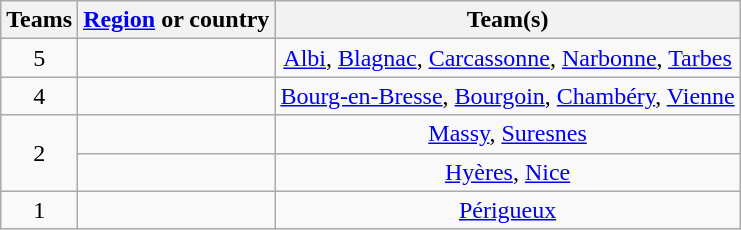<table class="wikitable" style="text-align:center">
<tr>
<th>Teams</th>
<th><a href='#'>Region</a> or country</th>
<th>Team(s)</th>
</tr>
<tr>
<td rowspan="1">5</td>
<td align="left"></td>
<td><a href='#'>Albi</a>, <a href='#'>Blagnac</a>, <a href='#'>Carcassonne</a>, <a href='#'>Narbonne</a>, <a href='#'>Tarbes</a></td>
</tr>
<tr>
<td rowspan="1">4</td>
<td align="left"></td>
<td><a href='#'>Bourg-en-Bresse</a>, <a href='#'>Bourgoin</a>, <a href='#'>Chambéry</a>, <a href='#'>Vienne</a></td>
</tr>
<tr>
<td rowspan="2">2</td>
<td align="left"></td>
<td><a href='#'>Massy</a>, <a href='#'>Suresnes</a></td>
</tr>
<tr>
<td align="left"></td>
<td><a href='#'>Hyères</a>, <a href='#'>Nice</a></td>
</tr>
<tr>
<td rowspan="1">1</td>
<td align="left"></td>
<td><a href='#'>Périgueux</a></td>
</tr>
</table>
